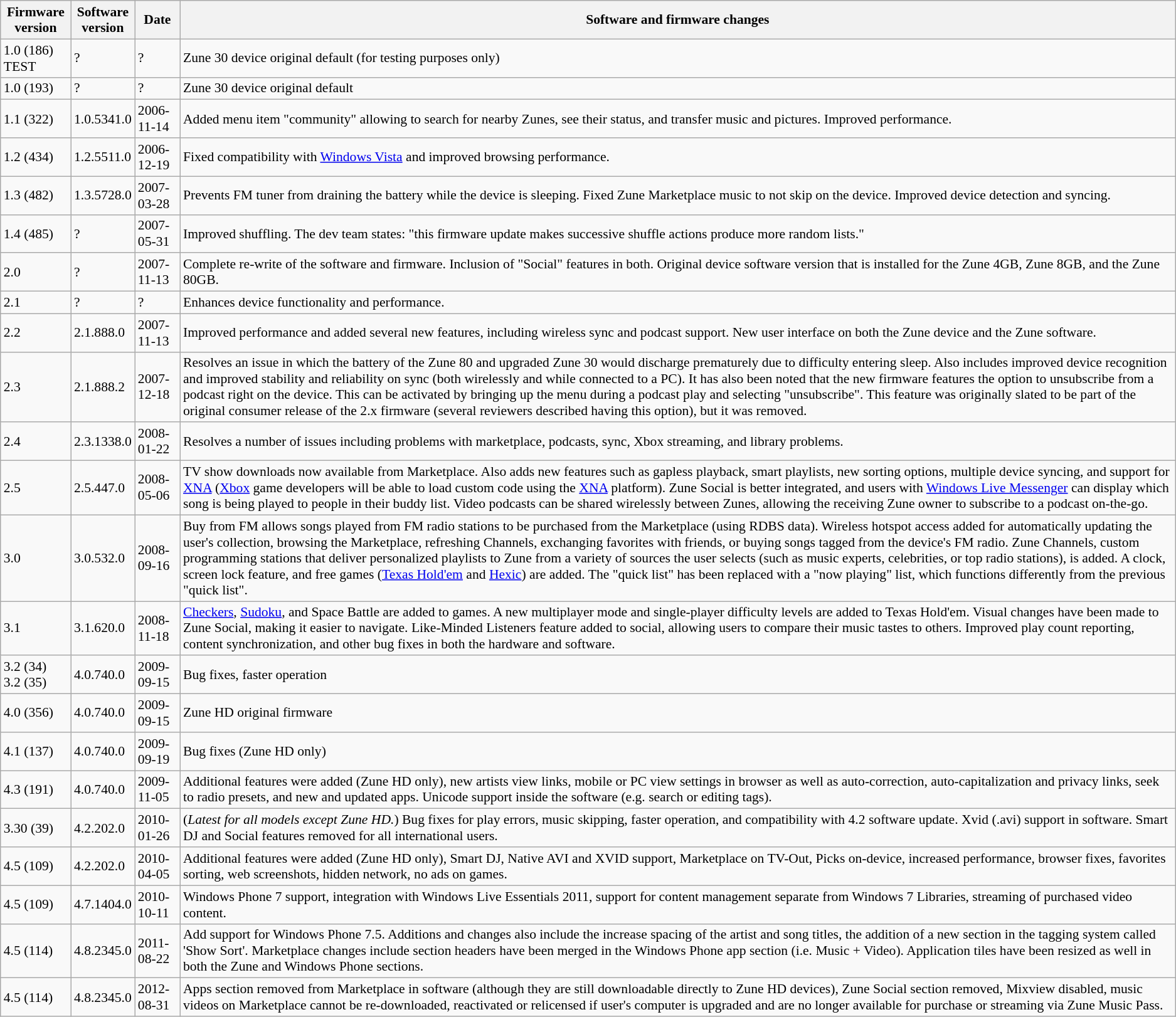<table class="wikitable" style="font-size:90%;">
<tr>
<th>Firmware<br>version</th>
<th>Software<br>version</th>
<th>Date</th>
<th>Software and firmware changes</th>
</tr>
<tr>
<td>1.0 (186) TEST</td>
<td>?</td>
<td>?</td>
<td>Zune 30 device original default (for testing purposes only)</td>
</tr>
<tr>
<td>1.0 (193)</td>
<td>?</td>
<td>?</td>
<td>Zune 30 device original default</td>
</tr>
<tr>
<td>1.1 (322)</td>
<td>1.0.5341.0</td>
<td>2006-11-14</td>
<td>Added menu item "community" allowing to search for nearby Zunes, see their status, and transfer music and pictures. Improved performance.</td>
</tr>
<tr>
<td>1.2 (434)</td>
<td>1.2.5511.0</td>
<td>2006-12-19</td>
<td>Fixed compatibility with <a href='#'>Windows Vista</a> and improved browsing performance.</td>
</tr>
<tr>
<td>1.3 (482)</td>
<td>1.3.5728.0</td>
<td>2007-03-28</td>
<td>Prevents FM tuner from draining the battery while the device is sleeping. Fixed Zune Marketplace music to not skip on the device. Improved device detection and syncing.</td>
</tr>
<tr>
<td>1.4 (485)</td>
<td>?</td>
<td>2007-05-31</td>
<td>Improved shuffling. The dev team states: "this firmware update makes successive shuffle actions produce more random lists."</td>
</tr>
<tr>
<td>2.0</td>
<td>?</td>
<td>2007-11-13</td>
<td>Complete re-write of the software and firmware. Inclusion of "Social" features in both. Original device software version that is installed for the Zune 4GB, Zune 8GB, and the Zune 80GB.</td>
</tr>
<tr>
<td>2.1</td>
<td>?</td>
<td>?</td>
<td>Enhances device functionality and performance.</td>
</tr>
<tr>
<td>2.2</td>
<td>2.1.888.0</td>
<td>2007-11-13</td>
<td>Improved performance and added several new features, including wireless sync and podcast support. New user interface on both the Zune device and the Zune software.</td>
</tr>
<tr>
<td>2.3</td>
<td>2.1.888.2</td>
<td>2007-12-18</td>
<td>Resolves an issue in which the battery of the Zune 80 and upgraded Zune 30 would discharge prematurely due to difficulty entering sleep. Also includes improved device recognition and improved stability and reliability on sync (both wirelessly and while connected to a PC).  It has also been noted that the new firmware features the option to unsubscribe from a podcast right on the device. This can be activated by bringing up the menu during a podcast play and selecting "unsubscribe". This feature was originally slated to be part of the original consumer release of the 2.x firmware (several reviewers described having this option), but it was removed.</td>
</tr>
<tr>
<td>2.4</td>
<td>2.3.1338.0</td>
<td>2008-01-22</td>
<td>Resolves a number of issues including problems with marketplace, podcasts, sync, Xbox streaming, and library problems.</td>
</tr>
<tr>
<td>2.5</td>
<td>2.5.447.0</td>
<td>2008-05-06</td>
<td>TV show downloads now available from Marketplace. Also adds new features such as gapless playback, smart playlists, new sorting options, multiple device syncing, and support for <a href='#'>XNA</a> (<a href='#'>Xbox</a> game developers will be able to load custom code using the <a href='#'>XNA</a> platform). Zune Social is better integrated, and users with <a href='#'>Windows Live Messenger</a> can display which song is being played to people in their buddy list. Video podcasts can be shared wirelessly between Zunes, allowing the receiving Zune owner to subscribe to a podcast on-the-go.</td>
</tr>
<tr>
<td>3.0</td>
<td>3.0.532.0</td>
<td>2008-09-16</td>
<td>Buy from FM allows songs played from FM radio stations to be purchased from the Marketplace (using RDBS data). Wireless hotspot access added for automatically updating the user's collection, browsing the Marketplace, refreshing Channels, exchanging favorites with friends, or buying songs tagged from the device's FM radio. Zune Channels, custom programming stations that deliver personalized playlists to Zune from a variety of sources the user selects (such as music experts, celebrities, or top radio stations), is added. A clock, screen lock feature, and free games (<a href='#'>Texas Hold'em</a> and <a href='#'>Hexic</a>) are added. The "quick list" has been replaced with a "now playing" list, which functions differently from the previous "quick list".</td>
</tr>
<tr>
<td>3.1</td>
<td>3.1.620.0</td>
<td>2008-11-18</td>
<td><a href='#'>Checkers</a>, <a href='#'>Sudoku</a>, and Space Battle are added to games. A new multiplayer mode and single-player difficulty levels are added to Texas Hold'em. Visual changes have been made to Zune Social, making it easier to navigate. Like-Minded Listeners feature added to social, allowing users to compare their music tastes to others. Improved play count reporting, content synchronization, and other bug fixes in both the hardware and software.</td>
</tr>
<tr>
<td>3.2 (34)<br>3.2 (35)</td>
<td>4.0.740.0</td>
<td>2009-09-15</td>
<td>Bug fixes, faster operation</td>
</tr>
<tr>
<td>4.0 (356)</td>
<td>4.0.740.0</td>
<td>2009-09-15</td>
<td>Zune HD original firmware</td>
</tr>
<tr>
<td>4.1 (137)</td>
<td>4.0.740.0</td>
<td>2009-09-19</td>
<td>Bug fixes (Zune HD only)</td>
</tr>
<tr>
<td>4.3 (191)</td>
<td>4.0.740.0</td>
<td>2009-11-05</td>
<td>Additional features were added (Zune HD only), new artists view links, mobile or PC view settings in browser as well as auto-correction, auto-capitalization and privacy links, seek to radio presets, and new and updated apps. Unicode support inside the software (e.g. search or editing tags).</td>
</tr>
<tr>
<td>3.30 (39)</td>
<td>4.2.202.0</td>
<td>2010-01-26</td>
<td>(<em>Latest for all models except Zune HD.</em>) Bug fixes for play errors, music skipping, faster operation, and compatibility with 4.2 software update. Xvid (.avi) support in software. Smart DJ and Social features removed for all international users.</td>
</tr>
<tr>
<td>4.5 (109)</td>
<td>4.2.202.0</td>
<td>2010-04-05</td>
<td>Additional features were added (Zune HD only), Smart DJ, Native AVI and XVID support, Marketplace on TV-Out, Picks on-device, increased performance, browser fixes, favorites sorting, web screenshots, hidden network, no ads on games.</td>
</tr>
<tr>
<td>4.5 (109)</td>
<td>4.7.1404.0</td>
<td>2010-10-11</td>
<td>Windows Phone 7 support, integration with Windows Live Essentials 2011, support for content management separate from Windows 7 Libraries, streaming of purchased video content.</td>
</tr>
<tr>
<td>4.5 (114)</td>
<td>4.8.2345.0</td>
<td>2011-08-22</td>
<td>Add support for Windows Phone 7.5. Additions and changes also include the increase spacing of the artist and song titles, the addition of a new section in the tagging system called 'Show Sort'. Marketplace changes include section headers have been merged in the Windows Phone app section (i.e. Music + Video). Application tiles have been resized as well in both the Zune and Windows Phone sections.</td>
</tr>
<tr>
<td>4.5 (114)</td>
<td>4.8.2345.0</td>
<td>2012-08-31</td>
<td>Apps section removed from Marketplace in software (although they are still downloadable directly to Zune HD devices), Zune Social section removed, Mixview disabled, music videos on Marketplace cannot be re-downloaded, reactivated or relicensed if user's computer is upgraded and are no longer available for purchase or streaming via Zune Music Pass.</td>
</tr>
</table>
